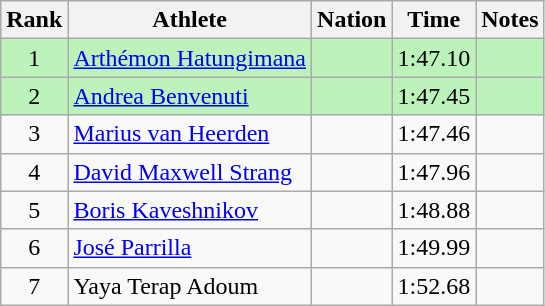<table class="wikitable sortable" style="text-align:center">
<tr>
<th>Rank</th>
<th>Athlete</th>
<th>Nation</th>
<th>Time</th>
<th>Notes</th>
</tr>
<tr bgcolor=bbf3bb>
<td>1</td>
<td align=left><a href='#'>Arthémon Hatungimana</a></td>
<td align=left></td>
<td>1:47.10</td>
<td></td>
</tr>
<tr bgcolor=bbf3bb>
<td>2</td>
<td align=left><a href='#'>Andrea Benvenuti</a></td>
<td align=left></td>
<td>1:47.45</td>
<td></td>
</tr>
<tr>
<td>3</td>
<td align=left><a href='#'>Marius van Heerden</a></td>
<td align=left></td>
<td>1:47.46</td>
<td></td>
</tr>
<tr>
<td>4</td>
<td align=left><a href='#'>David Maxwell Strang</a></td>
<td align=left></td>
<td>1:47.96</td>
<td></td>
</tr>
<tr>
<td>5</td>
<td align=left><a href='#'>Boris Kaveshnikov</a></td>
<td align=left></td>
<td>1:48.88</td>
<td></td>
</tr>
<tr>
<td>6</td>
<td align=left><a href='#'>José Parrilla</a></td>
<td align=left></td>
<td>1:49.99</td>
<td></td>
</tr>
<tr>
<td>7</td>
<td align=left>Yaya Terap Adoum</td>
<td align=left></td>
<td>1:52.68</td>
<td></td>
</tr>
</table>
